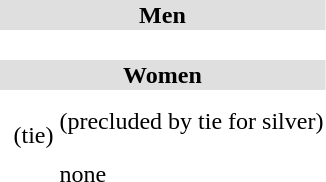<table>
<tr bgcolor="DFDFDF">
<td colspan="4" align="center"><strong>Men</strong></td>
</tr>
<tr>
<td></td>
<td></td>
<td></td>
<td></td>
</tr>
<tr>
<td></td>
<td></td>
<td></td>
<td></td>
</tr>
<tr>
<td></td>
<td></td>
<td></td>
<td></td>
</tr>
<tr>
<td></td>
<td></td>
<td></td>
<td></td>
</tr>
<tr>
</tr>
<tr bgcolor="DFDFDF">
<td colspan="4" align="center"><strong>Women</strong></td>
</tr>
<tr>
<td></td>
<td></td>
<td><br> (tie)</td>
<td>(precluded by tie for silver)</td>
</tr>
<tr>
<td></td>
<td></td>
<td></td>
<td></td>
</tr>
<tr>
<td></td>
<td></td>
<td></td>
<td>none</td>
</tr>
<tr>
<td></td>
<td></td>
<td></td>
<td></td>
</tr>
</table>
